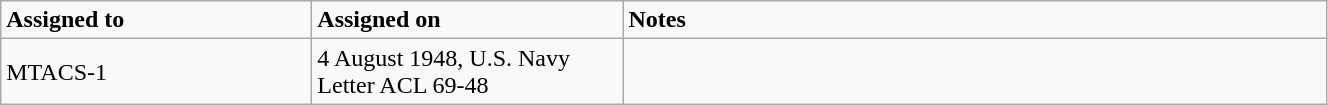<table class="wikitable" style="width: 70%;">
<tr>
<td style="width: 200px;"><strong>Assigned to</strong></td>
<td style="width: 200px;"><strong>Assigned on</strong></td>
<td><strong>Notes</strong></td>
</tr>
<tr>
<td>MTACS-1</td>
<td>4 August 1948, U.S. Navy Letter ACL 69-48</td>
<td></td>
</tr>
</table>
